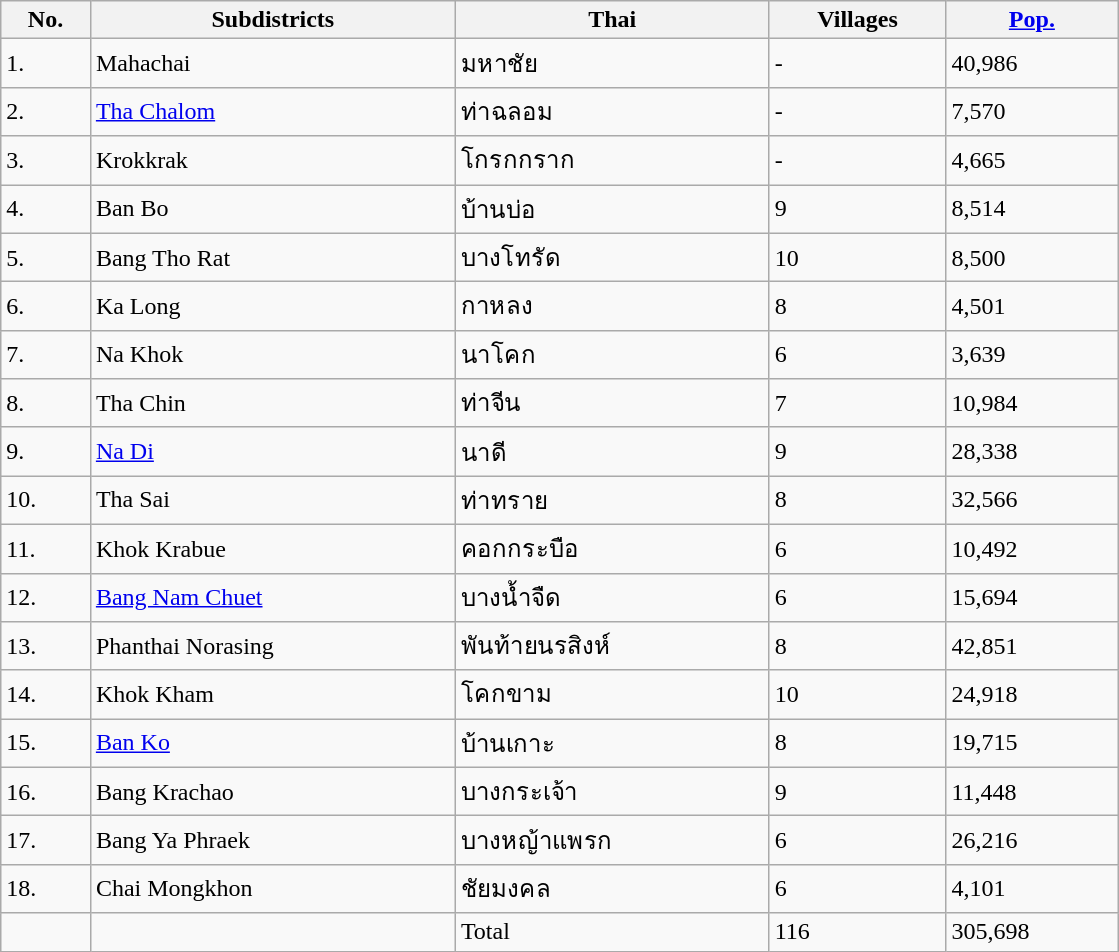<table class="wikitable" style="width:59%;">
<tr>
<th>No.</th>
<th>Subdistricts</th>
<th>Thai</th>
<th>Villages</th>
<th><a href='#'>Pop.</a></th>
</tr>
<tr>
<td>1.</td>
<td>Mahachai</td>
<td>มหาชัย</td>
<td>-</td>
<td>40,986</td>
</tr>
<tr>
<td>2.</td>
<td><a href='#'>Tha Chalom</a></td>
<td>ท่าฉลอม</td>
<td>-</td>
<td>7,570</td>
</tr>
<tr>
<td>3.</td>
<td>Krokkrak</td>
<td>โกรกกราก</td>
<td>-</td>
<td>4,665</td>
</tr>
<tr>
<td>4.</td>
<td>Ban Bo</td>
<td>บ้านบ่อ</td>
<td>9</td>
<td>8,514</td>
</tr>
<tr>
<td>5.</td>
<td>Bang Tho Rat</td>
<td>บางโทรัด</td>
<td>10</td>
<td>8,500</td>
</tr>
<tr>
<td>6.</td>
<td>Ka Long</td>
<td>กาหลง</td>
<td>8</td>
<td>4,501</td>
</tr>
<tr>
<td>7.</td>
<td>Na Khok</td>
<td>นาโคก</td>
<td>6</td>
<td>3,639</td>
</tr>
<tr>
<td>8.</td>
<td>Tha Chin</td>
<td>ท่าจีน</td>
<td>7</td>
<td>10,984</td>
</tr>
<tr>
<td>9.</td>
<td><a href='#'>Na Di</a></td>
<td>นาดี</td>
<td>9</td>
<td>28,338</td>
</tr>
<tr>
<td>10.</td>
<td>Tha Sai</td>
<td>ท่าทราย</td>
<td>8</td>
<td>32,566</td>
</tr>
<tr>
<td>11.</td>
<td>Khok Krabue</td>
<td>คอกกระบือ</td>
<td>6</td>
<td>10,492</td>
</tr>
<tr>
<td>12.</td>
<td><a href='#'>Bang Nam Chuet</a></td>
<td>บางน้ำจืด</td>
<td>6</td>
<td>15,694</td>
</tr>
<tr>
<td>13.</td>
<td>Phanthai Norasing</td>
<td>พันท้ายนรสิงห์</td>
<td>8</td>
<td>42,851</td>
</tr>
<tr>
<td>14.</td>
<td>Khok Kham</td>
<td>โคกขาม</td>
<td>10</td>
<td>24,918</td>
</tr>
<tr>
<td>15.</td>
<td><a href='#'>Ban Ko</a></td>
<td>บ้านเกาะ</td>
<td>8</td>
<td>19,715</td>
</tr>
<tr>
<td>16.</td>
<td>Bang Krachao</td>
<td>บางกระเจ้า</td>
<td>9</td>
<td>11,448</td>
</tr>
<tr>
<td>17.</td>
<td>Bang Ya Phraek</td>
<td>บางหญ้าแพรก</td>
<td>6</td>
<td>26,216</td>
</tr>
<tr>
<td>18.</td>
<td>Chai Mongkhon</td>
<td>ชัยมงคล</td>
<td>6</td>
<td>4,101</td>
</tr>
<tr>
<td></td>
<td></td>
<td>Total</td>
<td>116</td>
<td>305,698</td>
</tr>
</table>
